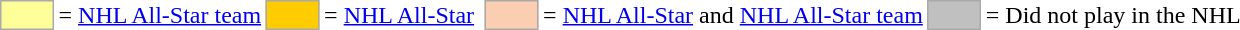<table>
<tr>
<td style="background-color:#FFFF99; border:1px solid #aaaaaa; width:2em;"></td>
<td>= <a href='#'>NHL All-Star team</a></td>
<td style="background-color:#FFCC00; border:1px solid #aaaaaa; width:2em;"></td>
<td>= <a href='#'>NHL All-Star</a></td>
<td></td>
<td style="background-color:#FBCEB1; border:1px solid #aaaaaa; width:2em;"></td>
<td>= <a href='#'>NHL All-Star</a>  and <a href='#'>NHL All-Star team</a></td>
<td style="background-color:#C0C0C0; border:1px solid #aaaaaa; width:2em;"></td>
<td>= Did not play in the NHL</td>
</tr>
</table>
